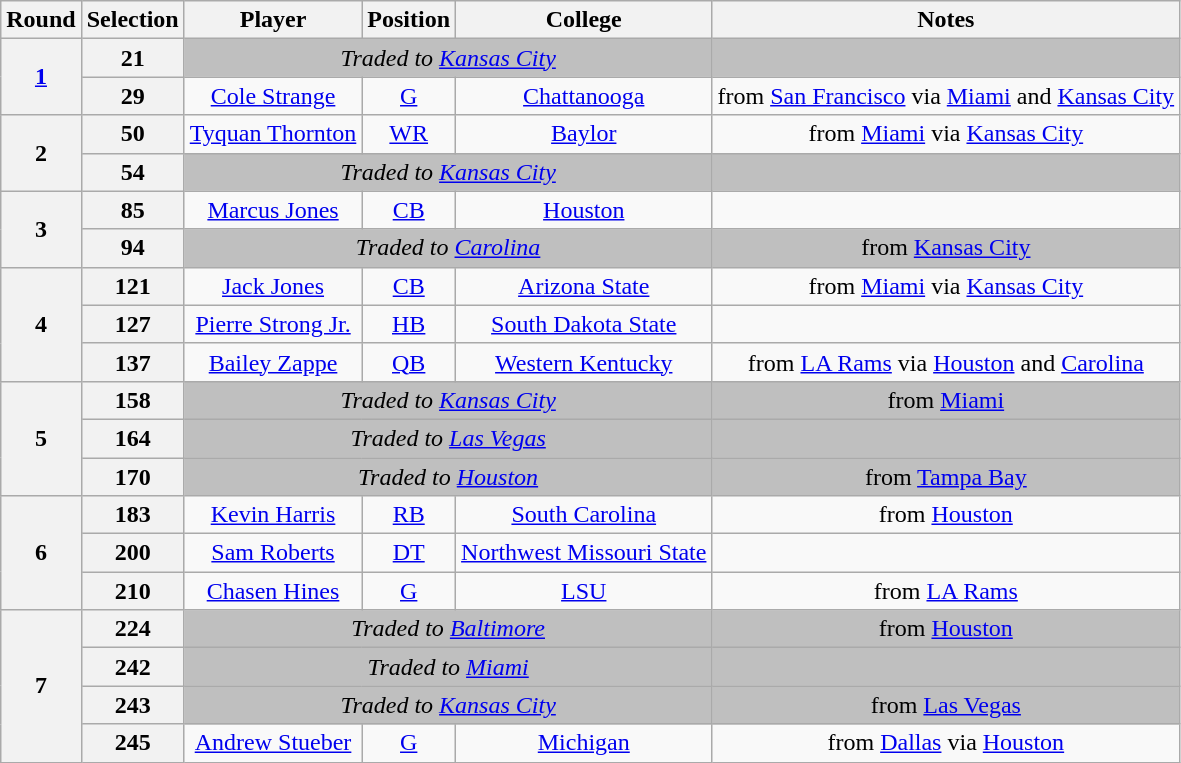<table class="wikitable" style="text-align:center">
<tr>
<th>Round</th>
<th>Selection</th>
<th>Player</th>
<th>Position</th>
<th>College</th>
<th>Notes</th>
</tr>
<tr>
<th rowspan="2"><a href='#'>1</a></th>
<th>21</th>
<td colspan="3" style="background:#BFBFBF"><em>Traded to <a href='#'>Kansas City</a></em></td>
<td style="background:#BFBFBF"></td>
</tr>
<tr>
<th>29</th>
<td><a href='#'>Cole Strange</a></td>
<td><a href='#'>G</a></td>
<td><a href='#'>Chattanooga</a></td>
<td>from <a href='#'>San Francisco</a> via <a href='#'>Miami</a> and <a href='#'>Kansas City</a></td>
</tr>
<tr>
<th rowspan="2">2</th>
<th>50</th>
<td><a href='#'>Tyquan Thornton</a></td>
<td><a href='#'>WR</a></td>
<td><a href='#'>Baylor</a></td>
<td>from <a href='#'>Miami</a> via <a href='#'>Kansas City</a></td>
</tr>
<tr>
<th>54</th>
<td colspan="3" style="background:#BFBFBF"><em>Traded to <a href='#'>Kansas City</a></em></td>
<td style="background:#BFBFBF"></td>
</tr>
<tr>
<th rowspan="2">3</th>
<th>85</th>
<td><a href='#'>Marcus Jones</a></td>
<td><a href='#'>CB</a></td>
<td><a href='#'>Houston</a></td>
<td></td>
</tr>
<tr>
<th>94</th>
<td colspan="3" style="background:#BFBFBF"><em>Traded to <a href='#'>Carolina</a></em></td>
<td style="background:#BFBFBF">from <a href='#'>Kansas City</a></td>
</tr>
<tr>
<th rowspan="3">4</th>
<th>121</th>
<td><a href='#'>Jack Jones</a></td>
<td><a href='#'>CB</a></td>
<td><a href='#'>Arizona State</a></td>
<td>from <a href='#'>Miami</a> via <a href='#'>Kansas City</a></td>
</tr>
<tr>
<th>127</th>
<td><a href='#'>Pierre Strong Jr.</a></td>
<td><a href='#'>HB</a></td>
<td><a href='#'>South Dakota State</a></td>
<td></td>
</tr>
<tr>
<th>137</th>
<td><a href='#'>Bailey Zappe</a></td>
<td><a href='#'>QB</a></td>
<td><a href='#'>Western Kentucky</a></td>
<td>from <a href='#'>LA Rams</a> via <a href='#'>Houston</a> and <a href='#'>Carolina</a></td>
</tr>
<tr>
<th rowspan="3">5</th>
<th>158</th>
<td colspan="3" style="background:#BFBFBF"><em>Traded to <a href='#'>Kansas City</a></em></td>
<td style="background:#BFBFBF">from <a href='#'>Miami</a></td>
</tr>
<tr>
<th>164</th>
<td colspan="3" style="background:#BFBFBF"><em>Traded to <a href='#'>Las Vegas</a></em></td>
<td style="background:#BFBFBF"></td>
</tr>
<tr>
<th>170</th>
<td colspan="3" style="background:#BFBFBF"><em>Traded to <a href='#'>Houston</a></em></td>
<td style="background:#BFBFBF">from <a href='#'>Tampa Bay</a></td>
</tr>
<tr>
<th rowspan="3">6</th>
<th>183</th>
<td><a href='#'>Kevin Harris</a></td>
<td><a href='#'>RB</a></td>
<td><a href='#'>South Carolina</a></td>
<td>from <a href='#'>Houston</a></td>
</tr>
<tr>
<th>200</th>
<td><a href='#'>Sam Roberts</a></td>
<td><a href='#'>DT</a></td>
<td><a href='#'>Northwest Missouri State</a></td>
<td></td>
</tr>
<tr>
<th>210</th>
<td><a href='#'>Chasen Hines</a></td>
<td><a href='#'>G</a></td>
<td><a href='#'>LSU</a></td>
<td>from <a href='#'>LA Rams</a></td>
</tr>
<tr>
<th rowspan="4">7</th>
<th>224</th>
<td colspan="3" style="background:#BFBFBF"><em>Traded to <a href='#'>Baltimore</a></em></td>
<td style="background:#BFBFBF">from <a href='#'>Houston</a></td>
</tr>
<tr>
<th>242</th>
<td colspan="3" style="background:#BFBFBF"><em>Traded to <a href='#'>Miami</a></em></td>
<td style="background:#BFBFBF"></td>
</tr>
<tr>
<th>243</th>
<td colspan="3" style="background:#BFBFBF"><em>Traded to <a href='#'>Kansas City</a></em></td>
<td style="background:#BFBFBF">from <a href='#'>Las Vegas</a></td>
</tr>
<tr>
<th>245</th>
<td><a href='#'>Andrew Stueber</a></td>
<td><a href='#'>G</a></td>
<td><a href='#'>Michigan</a></td>
<td>from <a href='#'>Dallas</a> via <a href='#'>Houston</a></td>
</tr>
</table>
